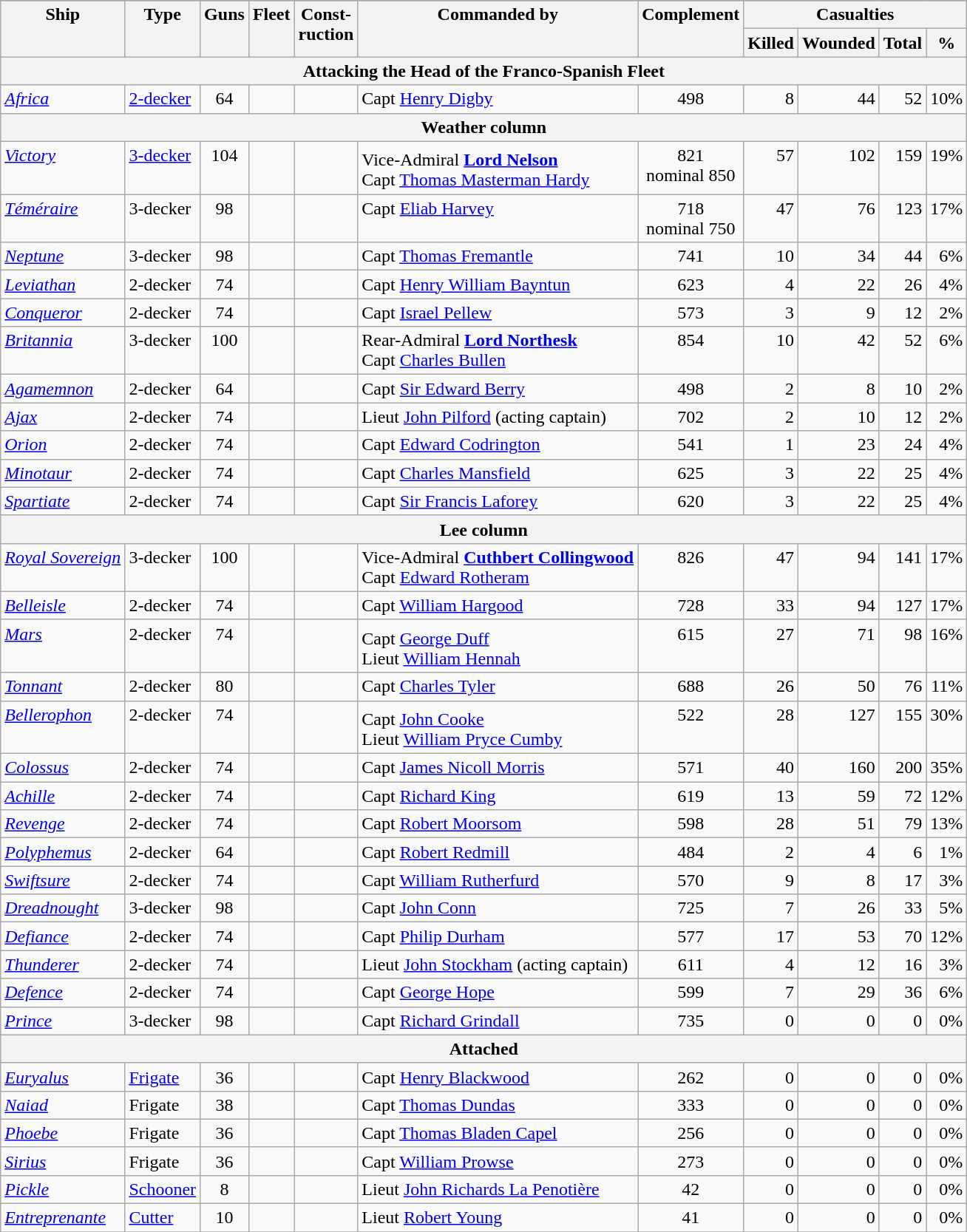<table class="wikitable">
<tr>
</tr>
<tr valign="top">
<th align= center rowspan=2>Ship</th>
<th align= center rowspan=2>Type</th>
<th align= center rowspan=2>Guns</th>
<th align= center rowspan=2>Fleet</th>
<th align= center rowspan=2>Const-<br>ruction</th>
<th align= center rowspan=2>Commanded by</th>
<th align= center rowspan=2>Complement</th>
<th align= center colspan=4>Casualties</th>
</tr>
<tr valign="top">
<th align= center>Killed</th>
<th align= center>Wounded</th>
<th align= center>Total</th>
<th align= center>%</th>
</tr>
<tr valign="top">
<th colspan="11">Attacking the Head of the Franco-Spanish Fleet</th>
</tr>
<tr valign="top">
<td align= left><em><a href='#'>Africa</a></em></td>
<td align= left><a href='#'>2-decker</a></td>
<td align= center>64</td>
<td align= center></td>
<td align= center></td>
<td align= left>Capt <a href='#'>Henry Digby</a></td>
<td align= center>498</td>
<td align= right>8</td>
<td align= right>44</td>
<td align= right>52</td>
<td align= right>10%</td>
</tr>
<tr>
<th colspan="11">Weather column</th>
</tr>
<tr valign="top">
<td align= left><em><a href='#'>Victory</a></em></td>
<td align= left><a href='#'>3-decker</a></td>
<td align= center>104</td>
<td align= center></td>
<td align= center></td>
<td align= left>Vice-Admiral <strong><a href='#'>Lord Nelson</a></strong><sup></sup><br>Capt <a href='#'>Thomas Masterman Hardy</a></td>
<td align= center>821<br>nominal 850</td>
<td align= right>57</td>
<td align= right>102</td>
<td align= right>159</td>
<td align= right>19%</td>
</tr>
<tr valign="top">
<td align= left><em><a href='#'>Téméraire</a></em> </td>
<td align= left>3-decker</td>
<td align= center>98</td>
<td align= center></td>
<td align= center></td>
<td align= left>Capt <a href='#'>Eliab Harvey</a></td>
<td align= center>718<br>nominal 750</td>
<td align= right>47</td>
<td align= right>76</td>
<td align= right>123</td>
<td align= right>17%</td>
</tr>
<tr valign="top">
<td align= left><em><a href='#'>Neptune</a></em></td>
<td align= left>3-decker</td>
<td align= center>98</td>
<td align= center></td>
<td align= center></td>
<td align= left>Capt <a href='#'>Thomas Fremantle</a></td>
<td align= center>741</td>
<td align= right>10</td>
<td align= right>34</td>
<td align= right>44</td>
<td align= right>6%</td>
</tr>
<tr valign="top">
<td align= left><em><a href='#'>Leviathan</a></em></td>
<td align= left>2-decker</td>
<td align= center>74</td>
<td align= center></td>
<td align= center></td>
<td align= left>Capt <a href='#'>Henry William Bayntun</a></td>
<td align= center>623</td>
<td align= right>4</td>
<td align= right>22</td>
<td align= right>26</td>
<td align= right>4%</td>
</tr>
<tr valign="top">
<td align= left><em><a href='#'>Conqueror</a></em></td>
<td align= left>2-decker</td>
<td align= center>74</td>
<td align= center></td>
<td align= center></td>
<td align= left>Capt <a href='#'>Israel Pellew</a></td>
<td align= center>573</td>
<td align= right>3</td>
<td align= right>9</td>
<td align= right>12</td>
<td align= right>2%</td>
</tr>
<tr valign="top">
<td align= left><em><a href='#'>Britannia</a></em></td>
<td align= left>3-decker</td>
<td align= center>100</td>
<td align= center></td>
<td align= center></td>
<td align= left>Rear-Admiral <strong><a href='#'>Lord Northesk</a></strong><br> Capt <a href='#'>Charles Bullen</a></td>
<td align= center>854</td>
<td align= right>10</td>
<td align= right>42</td>
<td align= right>52</td>
<td align= right>6%</td>
</tr>
<tr valign="top">
<td align= left><em><a href='#'>Agamemnon</a></em></td>
<td align= left>2-decker</td>
<td align= center>64</td>
<td align= center></td>
<td align= center></td>
<td align= left>Capt <a href='#'>Sir Edward Berry</a></td>
<td align= center>498</td>
<td align= right>2</td>
<td align= right>8</td>
<td align= right>10</td>
<td align= right>2%</td>
</tr>
<tr valign="top">
<td align= left><em><a href='#'>Ajax</a></em></td>
<td align= left>2-decker</td>
<td align= center>74</td>
<td align= center></td>
<td align= center></td>
<td align= left>Lieut <a href='#'>John Pilford</a> (acting captain)</td>
<td align= center>702</td>
<td align= right>2</td>
<td align= right>10</td>
<td align= right>12</td>
<td align= right>2%</td>
</tr>
<tr valign="top">
<td align= left><em><a href='#'>Orion</a></em></td>
<td align= left>2-decker</td>
<td align= center>74</td>
<td align= center></td>
<td align= center></td>
<td align= left>Capt <a href='#'>Edward Codrington</a></td>
<td align= center>541</td>
<td align= right>1</td>
<td align= right>23</td>
<td align= right>24</td>
<td align= right>4%</td>
</tr>
<tr valign="top">
<td align= left><em><a href='#'>Minotaur</a></em></td>
<td align= left>2-decker</td>
<td align= center>74</td>
<td align= center></td>
<td align= center></td>
<td align= left>Capt <a href='#'>Charles Mansfield</a></td>
<td align= center>625</td>
<td align= right>3</td>
<td align= right>22</td>
<td align= right>25</td>
<td align= right>4%</td>
</tr>
<tr valign="top">
<td align= left><em><a href='#'>Spartiate</a></em></td>
<td align= left>2-decker</td>
<td align= center>74</td>
<td align= center></td>
<td align= center></td>
<td align= left>Capt <a href='#'>Sir Francis Laforey</a></td>
<td align= center>620</td>
<td align= right>3</td>
<td align= right>22</td>
<td align= right>25</td>
<td align= right>4%</td>
</tr>
<tr>
<th colspan="11">Lee column</th>
</tr>
<tr valign="top">
<td align= left><em><a href='#'>Royal Sovereign</a></em></td>
<td align= left>3-decker</td>
<td align= center>100</td>
<td align= center></td>
<td align= center></td>
<td align= left>Vice-Admiral <strong><a href='#'>Cuthbert Collingwood</a></strong><br> Capt <a href='#'>Edward Rotheram</a></td>
<td align= center>826</td>
<td align= right>47</td>
<td align= right>94</td>
<td align= right>141</td>
<td align= right>17%</td>
</tr>
<tr valign="top">
<td align= left><em><a href='#'>Belleisle</a></em></td>
<td align= left>2-decker</td>
<td align= center>74</td>
<td align= center></td>
<td align= center></td>
<td align= left>Capt <a href='#'>William Hargood</a></td>
<td align= center>728</td>
<td align= right>33</td>
<td align= right>94</td>
<td align= right>127</td>
<td align= right>17%</td>
</tr>
<tr valign="top">
<td align= left><em><a href='#'>Mars</a></em></td>
<td align= left>2-decker</td>
<td align= center>74</td>
<td align= center></td>
<td align= center></td>
<td align= left>Capt <a href='#'>George Duff</a><sup></sup> <br> Lieut <a href='#'>William Hennah</a></td>
<td align= center>615</td>
<td align= right>27</td>
<td align= right>71</td>
<td align= right>98</td>
<td align= right>16%</td>
</tr>
<tr valign="top">
<td align= left><em><a href='#'>Tonnant</a></em></td>
<td align= left>2-decker</td>
<td align= center>80</td>
<td align= center></td>
<td align= center></td>
<td align= left>Capt <a href='#'>Charles Tyler</a></td>
<td align= center>688</td>
<td align= right>26</td>
<td align= right>50</td>
<td align= right>76</td>
<td align= right>11%</td>
</tr>
<tr valign="top">
<td align= left><em><a href='#'>Bellerophon</a></em></td>
<td align= left>2-decker</td>
<td align= center>74</td>
<td align= center></td>
<td align= center></td>
<td align= left>Capt <a href='#'>John Cooke</a><sup></sup><br> Lieut <a href='#'>William Pryce Cumby</a></td>
<td align= center>522</td>
<td align= right>28</td>
<td align= right>127</td>
<td align= right>155</td>
<td align= right>30%</td>
</tr>
<tr valign="top">
<td align= left><em><a href='#'>Colossus</a></em></td>
<td align= left>2-decker</td>
<td align= center>74</td>
<td align= center></td>
<td align= center></td>
<td align= left>Capt <a href='#'>James Nicoll Morris</a></td>
<td align= center>571</td>
<td align= right>40</td>
<td align= right>160</td>
<td align= right>200</td>
<td align= right>35%</td>
</tr>
<tr valign="top">
<td align= left><em><a href='#'>Achille</a></em></td>
<td align= left>2-decker</td>
<td align= center>74</td>
<td align= center></td>
<td align= center></td>
<td align= left>Capt <a href='#'>Richard King</a></td>
<td align= center>619</td>
<td align= right>13</td>
<td align= right>59</td>
<td align= right>72</td>
<td align= right>12%</td>
</tr>
<tr valign="top">
<td align= left><em><a href='#'>Revenge</a></em></td>
<td align= left>2-decker</td>
<td align= center>74</td>
<td align= center></td>
<td align= center></td>
<td align= left>Capt <a href='#'>Robert Moorsom</a></td>
<td align= center>598</td>
<td align= right>28</td>
<td align= right>51</td>
<td align= right>79</td>
<td align= right>13%</td>
</tr>
<tr valign="top">
<td align= left><em><a href='#'>Polyphemus</a></em></td>
<td align= left>2-decker</td>
<td align= center>64</td>
<td align= center></td>
<td align= center></td>
<td align= left>Capt <a href='#'>Robert Redmill</a></td>
<td align= center>484</td>
<td align= right>2</td>
<td align= right>4</td>
<td align= right>6</td>
<td align= right>1%</td>
</tr>
<tr valign="top">
<td align= left><em><a href='#'>Swiftsure</a></em></td>
<td align= left>2-decker</td>
<td align= center>74</td>
<td align= center></td>
<td align= center></td>
<td align= left>Capt <a href='#'>William Rutherfurd</a></td>
<td align= center>570</td>
<td align= right>9</td>
<td align= right>8</td>
<td align= right>17</td>
<td align= right>3%</td>
</tr>
<tr valign="top">
<td align= left><em><a href='#'>Dreadnought</a></em></td>
<td align= left>3-decker</td>
<td align= center>98</td>
<td align= center></td>
<td align= center></td>
<td align= left>Capt <a href='#'>John Conn</a></td>
<td align= center>725</td>
<td align= right>7</td>
<td align= right>26</td>
<td align= right>33</td>
<td align= right>5%</td>
</tr>
<tr valign="top">
<td align= left><em><a href='#'>Defiance</a></em></td>
<td align= left>2-decker</td>
<td align= center>74</td>
<td align= center></td>
<td align= center></td>
<td align= left>Capt <a href='#'>Philip Durham</a></td>
<td align= center>577</td>
<td align= right>17</td>
<td align= right>53</td>
<td align= right>70</td>
<td align= right>12%</td>
</tr>
<tr valign="top">
<td align= left><em><a href='#'>Thunderer</a></em></td>
<td align= left>2-decker</td>
<td align= center>74</td>
<td align= center></td>
<td align= center></td>
<td align= left>Lieut <a href='#'>John Stockham</a> (acting captain)</td>
<td align= center>611</td>
<td align= right>4</td>
<td align= right>12</td>
<td align= right>16</td>
<td align= right>3%</td>
</tr>
<tr valign="top">
<td align= left><em><a href='#'>Defence</a></em></td>
<td align= left>2-decker</td>
<td align= center>74</td>
<td align= center></td>
<td align= center></td>
<td align= left>Capt <a href='#'>George Hope</a></td>
<td align= center>599</td>
<td align= right>7</td>
<td align= right>29</td>
<td align= right>36</td>
<td align= right>6%</td>
</tr>
<tr valign="top">
<td align= left><em><a href='#'>Prince</a></em></td>
<td align= left>3-decker</td>
<td align= center>98</td>
<td align= center></td>
<td align= center></td>
<td align= left>Capt <a href='#'>Richard Grindall</a></td>
<td align= center>735</td>
<td align= right>0</td>
<td align= right>0</td>
<td align= right>0</td>
<td align= right>0%</td>
</tr>
<tr>
<th colspan="11">Attached</th>
</tr>
<tr valign="top">
<td align= left><em><a href='#'>Euryalus</a></em></td>
<td align= left><a href='#'>Frigate</a></td>
<td align= center>36</td>
<td align= center></td>
<td align= center></td>
<td align= left>Capt <a href='#'>Henry Blackwood</a></td>
<td align= center>262</td>
<td align= right>0</td>
<td align= right>0</td>
<td align= right>0</td>
<td align= right>0%</td>
</tr>
<tr valign="top">
<td align= left><em><a href='#'>Naiad</a></em></td>
<td align= left>Frigate</td>
<td align= center>38</td>
<td align= center></td>
<td align= center></td>
<td align= left>Capt <a href='#'>Thomas Dundas</a></td>
<td align= center>333</td>
<td align= right>0</td>
<td align= right>0</td>
<td align= right>0</td>
<td align= right>0%</td>
</tr>
<tr valign="top">
<td align= left><em><a href='#'>Phoebe</a></em></td>
<td align= left>Frigate</td>
<td align= center>36</td>
<td align= center></td>
<td align= center></td>
<td align= left>Capt <a href='#'>Thomas Bladen Capel</a></td>
<td align= center>256</td>
<td align= right>0</td>
<td align= right>0</td>
<td align= right>0</td>
<td align= right>0%</td>
</tr>
<tr valign="top">
<td align= left><em><a href='#'>Sirius</a></em></td>
<td align= left>Frigate</td>
<td align= center>36</td>
<td align= center></td>
<td align= center></td>
<td align= left>Capt <a href='#'>William Prowse</a></td>
<td align= center>273</td>
<td align= right>0</td>
<td align= right>0</td>
<td align= right>0</td>
<td align= right>0%</td>
</tr>
<tr valign="top">
<td align= left><em><a href='#'>Pickle</a></em></td>
<td align= left><a href='#'>Schooner</a></td>
<td align= center>8</td>
<td align= center></td>
<td align= center></td>
<td align= left>Lieut <a href='#'>John Richards La Penotière</a></td>
<td align= center>42</td>
<td align= right>0</td>
<td align= right>0</td>
<td align= right>0</td>
<td align= right>0%</td>
</tr>
<tr valign="top">
<td align= left><em><a href='#'>Entreprenante</a></em></td>
<td align= left><a href='#'>Cutter</a></td>
<td align= center>10</td>
<td align= center></td>
<td align= center></td>
<td align= left>Lieut <a href='#'>Robert Young</a></td>
<td align= center>41</td>
<td align= right>0</td>
<td align= right>0</td>
<td align= right>0</td>
<td align= right>0%</td>
</tr>
<tr>
</tr>
</table>
